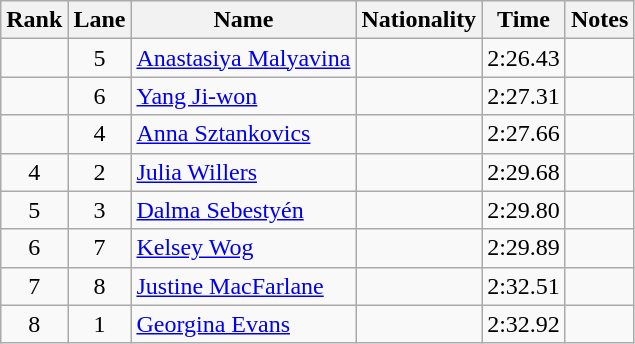<table class="wikitable sortable" style="text-align:center">
<tr>
<th>Rank</th>
<th>Lane</th>
<th>Name</th>
<th>Nationality</th>
<th>Time</th>
<th>Notes</th>
</tr>
<tr>
<td></td>
<td>5</td>
<td align=left><a href='#'>Anastasiya Malyavina</a></td>
<td align=left></td>
<td>2:26.43</td>
<td></td>
</tr>
<tr>
<td></td>
<td>6</td>
<td align=left><a href='#'>Yang Ji-won</a></td>
<td align=left></td>
<td>2:27.31</td>
<td></td>
</tr>
<tr>
<td></td>
<td>4</td>
<td align=left><a href='#'>Anna Sztankovics</a></td>
<td align=left></td>
<td>2:27.66</td>
<td></td>
</tr>
<tr>
<td>4</td>
<td>2</td>
<td align=left><a href='#'>Julia Willers</a></td>
<td align=left></td>
<td>2:29.68</td>
<td></td>
</tr>
<tr>
<td>5</td>
<td>3</td>
<td align=left><a href='#'>Dalma Sebestyén</a></td>
<td align=left></td>
<td>2:29.80</td>
<td></td>
</tr>
<tr>
<td>6</td>
<td>7</td>
<td align=left><a href='#'>Kelsey Wog</a></td>
<td align=left></td>
<td>2:29.89</td>
<td></td>
</tr>
<tr>
<td>7</td>
<td>8</td>
<td align=left><a href='#'>Justine MacFarlane</a></td>
<td align=left></td>
<td>2:32.51</td>
<td></td>
</tr>
<tr>
<td>8</td>
<td>1</td>
<td align=left><a href='#'>Georgina Evans</a></td>
<td align=left></td>
<td>2:32.92</td>
<td></td>
</tr>
</table>
